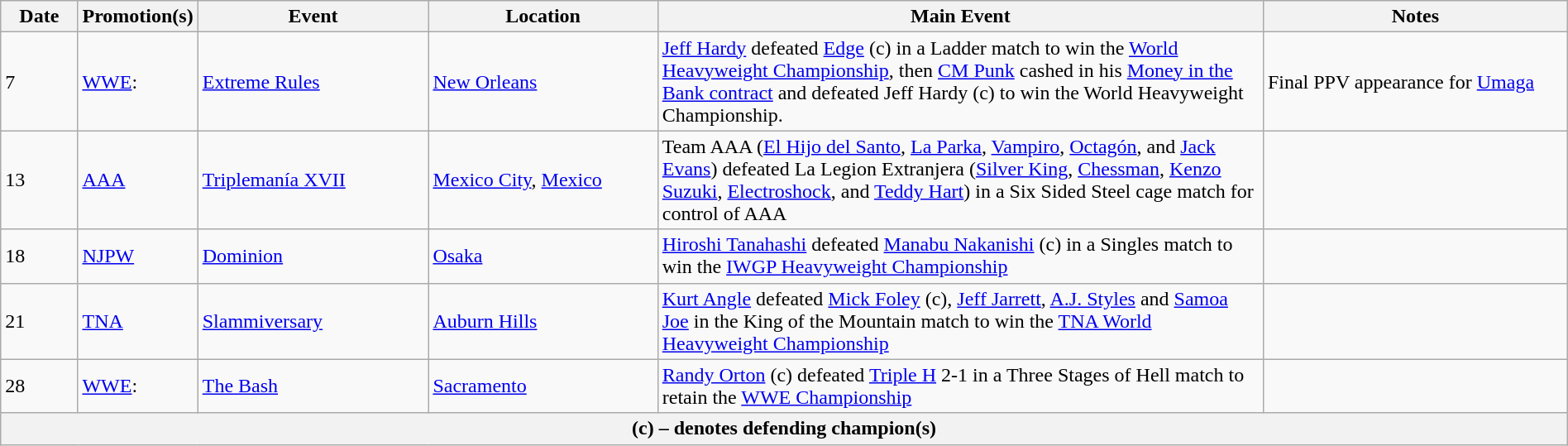<table class="wikitable" style="width:100%;">
<tr>
<th width=5%>Date</th>
<th width=5%>Promotion(s)</th>
<th width=15%>Event</th>
<th width=15%>Location</th>
<th width=40%>Main Event</th>
<th width=20%>Notes</th>
</tr>
<tr>
<td>7</td>
<td><a href='#'>WWE</a>:<br></td>
<td><a href='#'>Extreme Rules</a></td>
<td><a href='#'>New Orleans</a></td>
<td><a href='#'>Jeff Hardy</a> defeated <a href='#'>Edge</a> (c) in a Ladder match to win the <a href='#'>World Heavyweight Championship</a>, then <a href='#'>CM Punk</a> cashed in his <a href='#'>Money in the Bank contract</a> and defeated Jeff Hardy (c) to win the World Heavyweight Championship.</td>
<td>Final PPV appearance for <a href='#'>Umaga</a></td>
</tr>
<tr>
<td>13</td>
<td><a href='#'>AAA</a></td>
<td><a href='#'>Triplemanía XVII</a></td>
<td><a href='#'>Mexico City</a>, <a href='#'>Mexico</a></td>
<td>Team AAA (<a href='#'>El Hijo del Santo</a>, <a href='#'>La Parka</a>, <a href='#'>Vampiro</a>, <a href='#'>Octagón</a>, and <a href='#'>Jack Evans</a>) defeated La Legion Extranjera (<a href='#'>Silver King</a>, <a href='#'>Chessman</a>, <a href='#'>Kenzo Suzuki</a>, <a href='#'>Electroshock</a>, and <a href='#'>Teddy Hart</a>) in a Six Sided Steel cage match for control of AAA</td>
<td></td>
</tr>
<tr>
<td>18</td>
<td><a href='#'>NJPW</a></td>
<td><a href='#'>Dominion</a></td>
<td><a href='#'>Osaka</a></td>
<td><a href='#'>Hiroshi Tanahashi</a> defeated <a href='#'>Manabu Nakanishi</a> (c) in a Singles match to win the <a href='#'>IWGP Heavyweight Championship</a></td>
<td></td>
</tr>
<tr>
<td>21</td>
<td><a href='#'>TNA</a></td>
<td><a href='#'>Slammiversary</a></td>
<td><a href='#'>Auburn Hills</a></td>
<td><a href='#'>Kurt Angle</a> defeated <a href='#'>Mick Foley</a> (c), <a href='#'>Jeff Jarrett</a>, <a href='#'>A.J. Styles</a> and <a href='#'>Samoa Joe</a> in the King of the Mountain match to win the <a href='#'>TNA World Heavyweight Championship</a></td>
<td></td>
</tr>
<tr>
<td>28</td>
<td><a href='#'>WWE</a>:<br></td>
<td><a href='#'>The Bash</a></td>
<td><a href='#'>Sacramento</a></td>
<td><a href='#'>Randy Orton</a> (c) defeated <a href='#'>Triple H</a> 2-1 in a Three Stages of Hell match to retain the <a href='#'>WWE Championship</a></td>
<td></td>
</tr>
<tr>
<th colspan="6">(c) – denotes defending champion(s)</th>
</tr>
</table>
